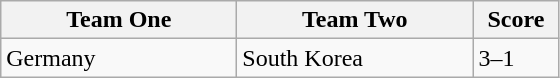<table class="wikitable">
<tr>
<th width=150>Team One</th>
<th width=150>Team Two</th>
<th width=50>Score</th>
</tr>
<tr>
<td>Germany</td>
<td>South Korea</td>
<td>3–1</td>
</tr>
</table>
